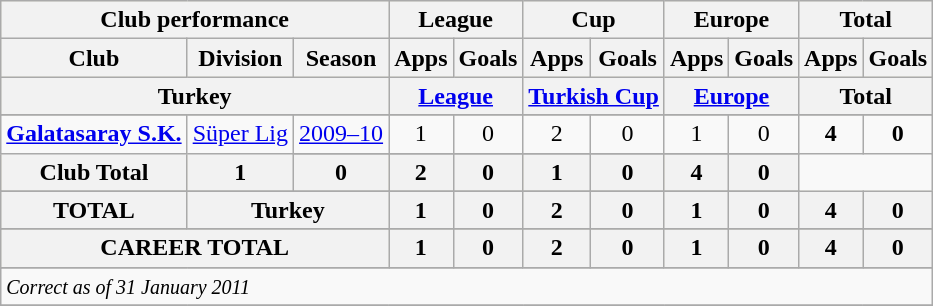<table class="wikitable" style="font-size:100%; text-align: center;" border=1 align=center cellpadding=4 cellspacing=2; font-size: 95%; border: 1px #aaaaaa solid; border-collapse: collapse; clear:center">
<tr style="background:beige">
<th colspan="3">Club performance</th>
<th colspan="2">League</th>
<th colspan="2">Cup</th>
<th colspan="2">Europe</th>
<th colspan="2">Total</th>
</tr>
<tr style="background:beige">
<th>Club</th>
<th>Division</th>
<th>Season</th>
<th>Apps</th>
<th>Goals</th>
<th>Apps</th>
<th>Goals</th>
<th>Apps</th>
<th>Goals</th>
<th>Apps</th>
<th>Goals</th>
</tr>
<tr style="background:beige">
<th rowspan="1" colspan="3">Turkey</th>
<th rowspan="1" colspan="2"><a href='#'>League</a></th>
<th rowspan="1" colspan="2"><a href='#'>Turkish Cup</a></th>
<th rowspan="1" colspan="2"><a href='#'>Europe</a></th>
<th rowspan="1" colspan="2">Total</th>
</tr>
<tr style="background:beige">
</tr>
<tr>
<td rowspan="2" align=center valign=center><strong><a href='#'>Galatasaray S.K.</a> </strong></td>
<td rowspan="2" align="center"><a href='#'>Süper Lig</a></td>
<td align="center"><a href='#'>2009–10</a></td>
<td align="center">1</td>
<td align="center">0</td>
<td align="center">2</td>
<td align="center">0</td>
<td align="center">1</td>
<td align="center">0</td>
<td align="center"><strong>4</strong></td>
<td align="center"><strong>0</strong></td>
</tr>
<tr>
</tr>
<tr style="background:lemonchiffon">
<th colspan="1" align="left">Club Total</th>
<th>1</th>
<th>0</th>
<th>2</th>
<th>0</th>
<th>1</th>
<th>0</th>
<th>4</th>
<th>0</th>
</tr>
<tr>
</tr>
<tr style="background:beige">
<th rowspan="1" align=center><strong>TOTAL</strong></th>
<th colspan="2" align=center>Turkey</th>
<th align=center>1</th>
<th align=center>0</th>
<th align=center>2</th>
<th align=center>0</th>
<th align=center>1</th>
<th align=center>0</th>
<th align=center>4</th>
<th align=center>0</th>
</tr>
<tr style="background:beige">
</tr>
<tr>
</tr>
<tr style="background:beige">
<th colspan="3" align=center><strong>CAREER TOTAL</strong></th>
<th align=center>1</th>
<th align=center>0</th>
<th align=center>2</th>
<th align=center>0</th>
<th align=center>1</th>
<th align=center>0</th>
<th align=center>4</th>
<th align=center>0</th>
</tr>
<tr style="background:beige">
</tr>
<tr>
<td colspan="13" align="left"><small><em>Correct as of 31 January 2011</em></small></td>
</tr>
<tr>
</tr>
</table>
